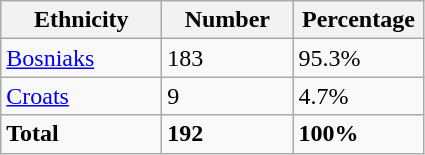<table class="wikitable">
<tr>
<th width="100px">Ethnicity</th>
<th width="80px">Number</th>
<th width="80px">Percentage</th>
</tr>
<tr>
<td><a href='#'>Bosniaks</a></td>
<td>183</td>
<td>95.3%</td>
</tr>
<tr>
<td><a href='#'>Croats</a></td>
<td>9</td>
<td>4.7%</td>
</tr>
<tr>
<td><strong>Total</strong></td>
<td><strong>192</strong></td>
<td><strong>100%</strong></td>
</tr>
</table>
